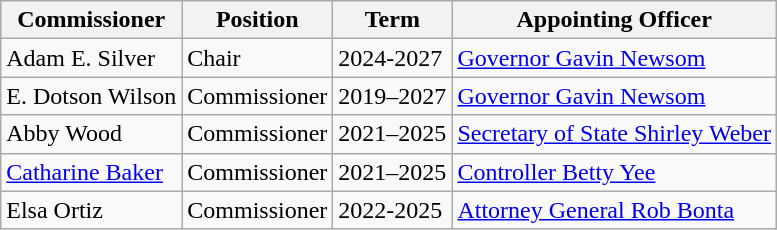<table class="wikitable">
<tr>
<th>Commissioner</th>
<th>Position</th>
<th>Term</th>
<th>Appointing Officer</th>
</tr>
<tr>
<td>Adam E. Silver</td>
<td>Chair</td>
<td>2024-2027</td>
<td><a href='#'>Governor Gavin Newsom</a></td>
</tr>
<tr>
<td>E. Dotson Wilson</td>
<td>Commissioner</td>
<td>2019–2027</td>
<td><a href='#'>Governor Gavin Newsom</a></td>
</tr>
<tr>
<td>Abby Wood</td>
<td>Commissioner</td>
<td>2021–2025</td>
<td><a href='#'>Secretary of State Shirley Weber</a></td>
</tr>
<tr>
<td><a href='#'>Catharine Baker</a></td>
<td>Commissioner</td>
<td>2021–2025</td>
<td><a href='#'>Controller Betty Yee</a></td>
</tr>
<tr>
<td>Elsa Ortiz</td>
<td>Commissioner</td>
<td>2022-2025</td>
<td><a href='#'>Attorney General Rob Bonta</a></td>
</tr>
</table>
